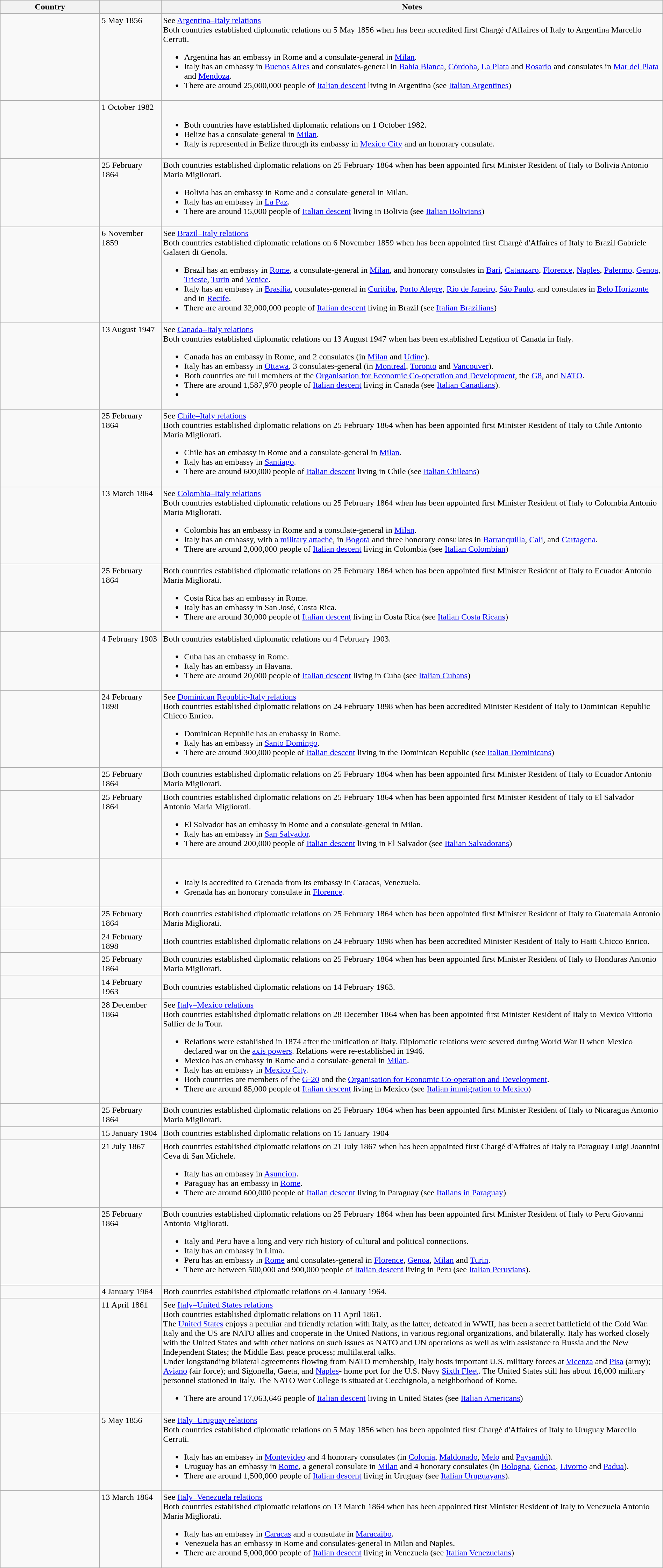<table class="wikitable sortable" style="width:100%; margin:auto;">
<tr>
<th style="width:15%;">Country</th>
<th style="width:110px;"></th>
<th>Notes</th>
</tr>
<tr valign="top">
<td></td>
<td>5 May 1856</td>
<td>See <a href='#'>Argentina–Italy relations</a><br>Both countries established diplomatic relations on 5 May 1856 when has been accredited first Chargé d'Affaires of Italy to Argentina Marcello Cerruti.<ul><li>Argentina has an embassy in Rome and a consulate-general in <a href='#'>Milan</a>.</li><li>Italy has an embassy in <a href='#'>Buenos Aires</a> and consulates-general in <a href='#'>Bahía Blanca</a>, <a href='#'>Córdoba</a>, <a href='#'>La Plata</a> and <a href='#'>Rosario</a> and consulates in <a href='#'>Mar del Plata</a> and <a href='#'>Mendoza</a>.</li><li>There are around 25,000,000 people of <a href='#'>Italian descent</a> living in Argentina (see <a href='#'>Italian Argentines</a>)</li></ul></td>
</tr>
<tr valign="top">
<td></td>
<td data-sort-value="1982-10-01">1 October 1982</td>
<td><br><ul><li>Both countries have established diplomatic relations on 1 October 1982.</li><li>Belize has a consulate-general in <a href='#'>Milan</a>.</li><li>Italy is represented in Belize through its embassy in <a href='#'>Mexico City</a> and an honorary consulate.</li></ul></td>
</tr>
<tr valign="top">
<td></td>
<td>25 February 1864</td>
<td>Both countries established diplomatic relations on 25 February 1864 when has been appointed first Minister Resident of Italy to Bolivia Antonio Maria Migliorati.<br><ul><li>Bolivia has an embassy in Rome and a consulate-general in Milan.</li><li>Italy has an embassy in <a href='#'>La Paz</a>.</li><li>There are around 15,000 people of <a href='#'>Italian descent</a> living in Bolivia (see <a href='#'>Italian Bolivians</a>)</li></ul></td>
</tr>
<tr valign="top">
<td></td>
<td>6 November 1859</td>
<td>See <a href='#'>Brazil–Italy relations</a><br>Both countries established diplomatic relations on 6 November 1859 when has been appointed first Chargé d'Affaires of Italy to Brazil Gabriele Galateri di Genola.<ul><li>Brazil has an embassy in <a href='#'>Rome</a>, a consulate-general in <a href='#'>Milan</a>, and honorary consulates in <a href='#'>Bari</a>, <a href='#'>Catanzaro</a>, <a href='#'>Florence</a>, <a href='#'>Naples</a>, <a href='#'>Palermo</a>, <a href='#'>Genoa</a>, <a href='#'>Trieste</a>, <a href='#'>Turin</a> and <a href='#'>Venice</a>.</li><li>Italy has an embassy in <a href='#'>Brasília</a>, consulates-general in  <a href='#'>Curitiba</a>, <a href='#'>Porto Alegre</a>, <a href='#'>Rio de Janeiro</a>, <a href='#'>São Paulo</a>, and consulates in  <a href='#'>Belo Horizonte</a> and in <a href='#'>Recife</a>.</li><li>There are around 32,000,000 people of <a href='#'>Italian descent</a> living in Brazil (see <a href='#'>Italian Brazilians</a>)</li></ul></td>
</tr>
<tr valign="top">
<td></td>
<td>13 August 1947</td>
<td>See <a href='#'>Canada–Italy relations</a><br>Both countries established diplomatic relations on 13 August 1947 when has been established Legation of Canada in Italy.<ul><li>Canada has an embassy in Rome, and 2 consulates (in <a href='#'>Milan</a> and <a href='#'>Udine</a>).</li><li>Italy has an embassy in <a href='#'>Ottawa</a>, 3 consulates-general (in <a href='#'>Montreal</a>, <a href='#'>Toronto</a> and <a href='#'>Vancouver</a>).</li><li>Both countries are full members of the <a href='#'>Organisation for Economic Co-operation and Development</a>, the <a href='#'>G8</a>, and <a href='#'>NATO</a>.</li><li>There are around 1,587,970 people of <a href='#'>Italian descent</a> living in Canada (see <a href='#'>Italian Canadians</a>).</li><li></li></ul></td>
</tr>
<tr valign="top">
<td></td>
<td>25 February 1864</td>
<td>See <a href='#'>Chile–Italy relations</a><br>Both countries established diplomatic relations on 25 February 1864 when has been appointed first Minister Resident of Italy to Chile Antonio Maria Migliorati.<ul><li>Chile has an embassy in Rome and a consulate-general in <a href='#'>Milan</a>.</li><li>Italy has an embassy in <a href='#'>Santiago</a>.</li><li>There are around 600,000 people of <a href='#'>Italian descent</a> living in Chile (see <a href='#'>Italian Chileans</a>)</li></ul></td>
</tr>
<tr valign="top">
<td></td>
<td>13 March 1864</td>
<td>See <a href='#'>Colombia–Italy relations</a><br>Both countries established diplomatic relations on 25 February 1864 when has been appointed first Minister Resident of Italy to Colombia Antonio Maria Migliorati.<ul><li>Colombia has an embassy in Rome and a consulate-general in <a href='#'>Milan</a>.</li><li>Italy has an embassy, with a <a href='#'>military attaché</a>, in <a href='#'>Bogotá</a> and three honorary consulates in <a href='#'>Barranquilla</a>, <a href='#'>Cali</a>, and <a href='#'>Cartagena</a>.</li><li>There are around 2,000,000 people of <a href='#'>Italian descent</a> living in Colombia (see <a href='#'>Italian Colombian</a>)</li></ul></td>
</tr>
<tr valign="top">
<td></td>
<td>25 February 1864</td>
<td>Both countries established diplomatic relations on 25 February 1864 when has been appointed first Minister Resident of Italy to Ecuador Antonio Maria Migliorati.<br><ul><li>Costa Rica has an embassy in Rome.</li><li>Italy has an embassy in San José, Costa Rica.</li><li>There are around 30,000 people of <a href='#'>Italian descent</a> living in Costa Rica (see <a href='#'>Italian Costa Ricans</a>)</li></ul></td>
</tr>
<tr valign="top">
<td></td>
<td>4 February 1903</td>
<td>Both countries established diplomatic relations on 4 February 1903.<br><ul><li>Cuba has an embassy in Rome.</li><li>Italy has an embassy in Havana.</li><li>There are around 20,000 people of <a href='#'>Italian descent</a> living in Cuba (see <a href='#'>Italian Cubans</a>)</li></ul></td>
</tr>
<tr valign="top">
<td></td>
<td>24 February 1898</td>
<td>See <a href='#'>Dominican Republic-Italy relations</a><br>Both countries established diplomatic relations on 24 February 1898 when has been accredited Minister Resident of Italy to Dominican Republic Chicco Enrico.<ul><li>Dominican Republic has an embassy in Rome.</li><li>Italy has an embassy in <a href='#'>Santo Domingo</a>.</li><li>There are around 300,000 people of <a href='#'>Italian descent</a> living in the Dominican Republic (see <a href='#'>Italian Dominicans</a>)</li></ul></td>
</tr>
<tr>
<td></td>
<td>25 February 1864</td>
<td>Both countries established diplomatic relations on 25 February 1864 when has been appointed first Minister Resident of Italy to Ecuador Antonio Maria Migliorati.</td>
</tr>
<tr valign="top">
<td></td>
<td>25 February 1864</td>
<td>Both countries established diplomatic relations on 25 February 1864 when has been appointed first Minister Resident of Italy to El Salvador Antonio Maria Migliorati.<br><ul><li>El Salvador has an embassy in Rome and a consulate-general in Milan.</li><li>Italy has an embassy in <a href='#'>San Salvador</a>.</li><li>There are around 200,000 people of <a href='#'>Italian descent</a> living in El Salvador (see <a href='#'>Italian Salvadorans</a>)</li></ul></td>
</tr>
<tr valign="top">
<td></td>
<td></td>
<td><br><ul><li>Italy is accredited to Grenada from its embassy in Caracas, Venezuela.</li><li>Grenada has an honorary consulate in <a href='#'>Florence</a>.</li></ul></td>
</tr>
<tr>
<td></td>
<td>25 February 1864</td>
<td>Both countries established diplomatic relations on 25 February 1864 when has been appointed first Minister Resident of Italy to Guatemala Antonio Maria Migliorati.</td>
</tr>
<tr>
<td></td>
<td>24 February 1898</td>
<td>Both countries established diplomatic relations on 24 February 1898 when has been accredited Minister Resident of Italy to Haiti Chicco Enrico.</td>
</tr>
<tr>
<td></td>
<td>25 February 1864</td>
<td>Both countries established diplomatic relations on 25 February 1864 when has been appointed first Minister Resident of Italy to Honduras Antonio Maria Migliorati.</td>
</tr>
<tr>
<td></td>
<td>14 February 1963</td>
<td>Both countries established diplomatic relations on 14 February 1963.</td>
</tr>
<tr valign="top">
<td></td>
<td>28 December 1864</td>
<td>See <a href='#'>Italy–Mexico relations</a><br>Both countries established diplomatic relations on 28 December 1864 when has been appointed first Minister Resident of Italy to Mexico Vittorio Sallier de la Tour.<ul><li>Relations were established in 1874 after the unification of Italy. Diplomatic relations were severed during World War II when Mexico declared war on the <a href='#'>axis powers</a>. Relations were re-established in 1946.</li><li>Mexico has an embassy in Rome and a consulate-general in <a href='#'>Milan</a>.</li><li>Italy has an embassy in <a href='#'>Mexico City</a>.</li><li>Both countries are members of the <a href='#'>G-20</a> and the <a href='#'>Organisation for Economic Co-operation and Development</a>.</li><li>There are around 85,000 people of <a href='#'>Italian descent</a> living in Mexico (see <a href='#'>Italian immigration to Mexico</a>)</li></ul></td>
</tr>
<tr>
<td></td>
<td>25 February 1864</td>
<td>Both countries established diplomatic relations on 25 February 1864 when has been appointed first Minister Resident of Italy to Nicaragua Antonio Maria Migliorati.</td>
</tr>
<tr>
<td></td>
<td>15 January 1904</td>
<td>Both countries established diplomatic relations on 15 January 1904</td>
</tr>
<tr valign="top">
<td></td>
<td>21 July 1867</td>
<td>Both countries established diplomatic relations on 21 July 1867 when has been appointed first Chargé d'Affaires of Italy to Paraguay Luigi Joannini Ceva di San Michele.<br><ul><li>Italy has an embassy in <a href='#'>Asuncion</a>.</li><li>Paraguay has an embassy in <a href='#'>Rome</a>.</li><li>There are around 600,000 people of <a href='#'>Italian descent</a> living in Paraguay (see <a href='#'>Italians in Paraguay</a>)</li></ul></td>
</tr>
<tr valign="top">
<td></td>
<td>25 February 1864</td>
<td>Both countries established diplomatic relations on 25 February 1864 when has been appointed first Minister Resident of Italy to Peru Giovanni Antonio Migliorati.<br><ul><li>Italy and Peru have a long and very rich history of cultural and political connections.</li><li>Italy has an embassy in Lima.</li><li>Peru has an embassy in <a href='#'>Rome</a> and consulates-general in <a href='#'>Florence</a>, <a href='#'>Genoa</a>, <a href='#'>Milan</a> and <a href='#'>Turin</a>.</li><li>There are between 500,000 and 900,000 people of <a href='#'>Italian descent</a> living in Peru (see <a href='#'>Italian Peruvians</a>).</li></ul></td>
</tr>
<tr>
<td></td>
<td>4 January 1964</td>
<td>Both countries established diplomatic relations on 4 January 1964.</td>
</tr>
<tr valign="top">
<td></td>
<td>11 April 1861</td>
<td>See <a href='#'>Italy–United States relations</a><br>Both countries established diplomatic relations on 11 April 1861.<br>The <a href='#'>United States</a> enjoys a peculiar and friendly relation with Italy, as the latter, defeated in WWII, has been a secret battlefield of the Cold War. Italy and the US are NATO allies and cooperate in the United Nations, in various regional organizations, and bilaterally. Italy has worked closely with the United States and with other nations on such issues as NATO and UN operations as well as with assistance to Russia and the New Independent States; the Middle East peace process; multilateral talks.<br>Under longstanding bilateral agreements flowing from NATO membership, Italy hosts important U.S. military forces at <a href='#'>Vicenza</a> and <a href='#'>Pisa</a> (army); <a href='#'>Aviano</a> (air force); and Sigonella, Gaeta, and <a href='#'>Naples</a>- home port for the U.S. Navy <a href='#'>Sixth Fleet</a>. The United States still has about 16,000 military personnel stationed in Italy. The NATO War College is situated at Cecchignola, a neighborhood of Rome.<ul><li>There are around 17,063,646 people of <a href='#'>Italian descent</a> living in United States (see <a href='#'>Italian Americans</a>)</li></ul></td>
</tr>
<tr valign="top">
<td></td>
<td>5 May 1856</td>
<td>See <a href='#'>Italy–Uruguay relations</a><br>Both countries established diplomatic relations on 5 May 1856 when has been appointed first Chargé d'Affaires of Italy to Uruguay Marcello Cerruti.<ul><li>Italy has an embassy in <a href='#'>Montevideo</a> and 4 honorary consulates (in <a href='#'>Colonia</a>, <a href='#'>Maldonado</a>, <a href='#'>Melo</a> and <a href='#'>Paysandú</a>).</li><li>Uruguay has an embassy in <a href='#'>Rome</a>, a general consulate in <a href='#'>Milan</a> and 4 honorary consulates (in <a href='#'>Bologna</a>, <a href='#'>Genoa</a>, <a href='#'>Livorno</a> and <a href='#'>Padua</a>).</li><li>There are around 1,500,000 people of <a href='#'>Italian descent</a> living in Uruguay (see <a href='#'>Italian Uruguayans</a>).</li></ul></td>
</tr>
<tr valign="top">
<td></td>
<td>13 March 1864</td>
<td>See <a href='#'>Italy–Venezuela relations</a><br>Both countries established diplomatic relations on 13 March 1864 when has been appointed first Minister Resident of Italy to Venezuela Antonio Maria Migliorati.<ul><li>Italy has an embassy in <a href='#'>Caracas</a> and a consulate in <a href='#'>Maracaibo</a>.</li><li>Venezuela has an embassy in Rome and consulates-general in Milan and Naples.</li><li>There are around 5,000,000 people of <a href='#'>Italian descent</a> living in Venezuela (see <a href='#'>Italian Venezuelans</a>)</li></ul></td>
</tr>
</table>
